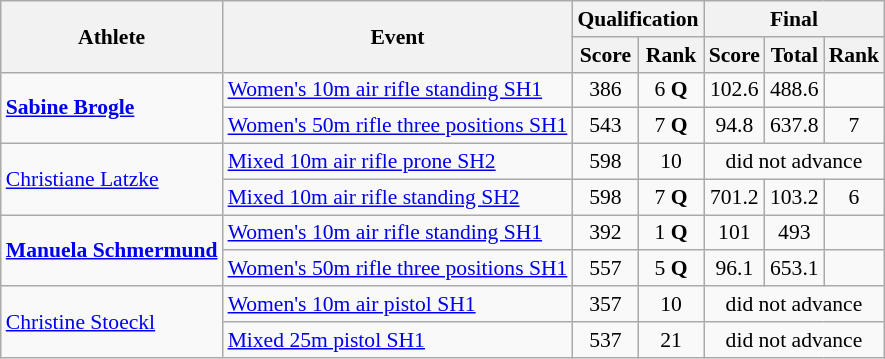<table class=wikitable style="font-size:90%">
<tr>
<th rowspan="2">Athlete</th>
<th rowspan="2">Event</th>
<th colspan="2">Qualification</th>
<th colspan="3">Final</th>
</tr>
<tr>
<th>Score</th>
<th>Rank</th>
<th>Score</th>
<th>Total</th>
<th>Rank</th>
</tr>
<tr>
<td rowspan="2"><strong><a href='#'>Sabine Brogle</a></strong></td>
<td><a href='#'>Women's 10m air rifle standing SH1</a></td>
<td align=center>386</td>
<td align=center>6 <strong>Q</strong></td>
<td align=center>102.6</td>
<td align=center>488.6</td>
<td align=center></td>
</tr>
<tr>
<td><a href='#'>Women's 50m rifle three positions SH1</a></td>
<td align=center>543</td>
<td align=center>7 <strong>Q</strong></td>
<td align=center>94.8</td>
<td align=center>637.8</td>
<td align=center>7</td>
</tr>
<tr>
<td rowspan="2"><a href='#'>Christiane Latzke</a></td>
<td><a href='#'>Mixed 10m air rifle prone SH2</a></td>
<td align=center>598</td>
<td align=center>10</td>
<td align=center colspan="3">did not advance</td>
</tr>
<tr>
<td><a href='#'>Mixed 10m air rifle standing SH2</a></td>
<td align=center>598</td>
<td align=center>7 <strong>Q</strong></td>
<td align=center>701.2</td>
<td align=center>103.2</td>
<td align=center>6</td>
</tr>
<tr>
<td rowspan="2"><strong><a href='#'>Manuela Schmermund</a></strong></td>
<td><a href='#'>Women's 10m air rifle standing SH1</a></td>
<td align=center>392</td>
<td align=center>1 <strong>Q</strong></td>
<td align=center>101</td>
<td align=center>493</td>
<td align=center></td>
</tr>
<tr>
<td><a href='#'>Women's 50m rifle three positions SH1</a></td>
<td align=center>557</td>
<td align=center>5 <strong>Q</strong></td>
<td align=center>96.1</td>
<td align=center>653.1</td>
<td align=center></td>
</tr>
<tr>
<td rowspan="2"><a href='#'>Christine Stoeckl</a></td>
<td><a href='#'>Women's 10m air pistol SH1</a></td>
<td align=center>357</td>
<td align=center>10</td>
<td align=center colspan="3">did not advance</td>
</tr>
<tr>
<td><a href='#'>Mixed 25m pistol SH1</a></td>
<td align=center>537</td>
<td align=center>21</td>
<td align=center colspan="3">did not advance</td>
</tr>
</table>
